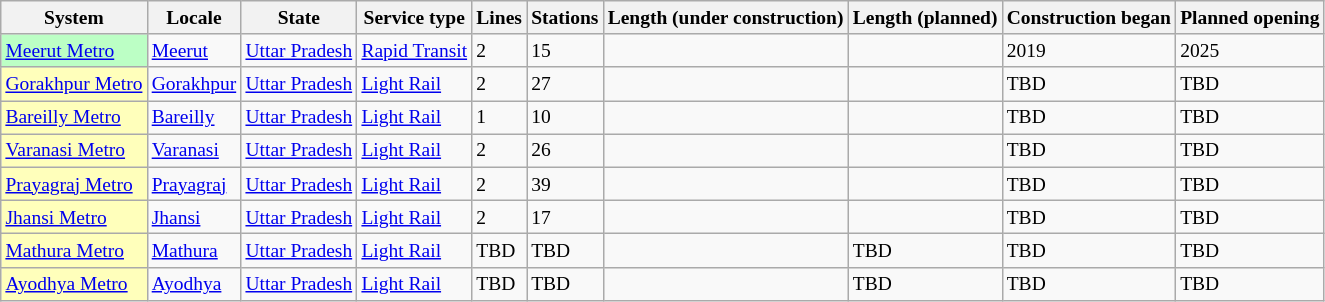<table class = "wikitable sortable"style="font-size:small">
<tr>
<th>System</th>
<th>Locale</th>
<th>State</th>
<th>Service type</th>
<th>Lines</th>
<th>Stations</th>
<th>Length (under construction)</th>
<th>Length (planned)</th>
<th>Construction began</th>
<th>Planned opening</th>
</tr>
<tr>
<td style="background:#BCFFC5"><a href='#'>Meerut Metro</a></td>
<td><a href='#'>Meerut</a></td>
<td><a href='#'>Uttar Pradesh</a></td>
<td><a href='#'>Rapid Transit</a></td>
<td>2</td>
<td>15</td>
<td></td>
<td></td>
<td>2019</td>
<td>2025</td>
</tr>
<tr>
<td style="background:#FFFFBB;"><a href='#'>Gorakhpur Metro</a></td>
<td><a href='#'>Gorakhpur</a></td>
<td><a href='#'>Uttar Pradesh</a></td>
<td><a href='#'>Light Rail</a></td>
<td>2</td>
<td>27</td>
<td></td>
<td></td>
<td>TBD</td>
<td>TBD</td>
</tr>
<tr>
<td style="background:#FFFFBB;"><a href='#'>Bareilly Metro</a></td>
<td><a href='#'>Bareilly</a></td>
<td><a href='#'>Uttar Pradesh</a></td>
<td><a href='#'>Light Rail</a></td>
<td>1</td>
<td>10</td>
<td></td>
<td><br></td>
<td>TBD</td>
<td>TBD</td>
</tr>
<tr>
<td style="background:#FFFFBB"><a href='#'>Varanasi Metro</a></td>
<td><a href='#'>Varanasi</a></td>
<td><a href='#'>Uttar Pradesh</a></td>
<td><a href='#'>Light Rail</a></td>
<td>2</td>
<td>26</td>
<td></td>
<td></td>
<td>TBD</td>
<td>TBD</td>
</tr>
<tr>
<td style="background:#FFFFBB;"><a href='#'>Prayagraj Metro</a></td>
<td><a href='#'>Prayagraj</a></td>
<td><a href='#'>Uttar Pradesh</a></td>
<td><a href='#'>Light Rail</a></td>
<td>2</td>
<td>39</td>
<td></td>
<td><br></td>
<td>TBD</td>
<td>TBD</td>
</tr>
<tr>
<td style="background:#FFFFBB;"><a href='#'>Jhansi Metro</a></td>
<td><a href='#'>Jhansi</a></td>
<td><a href='#'>Uttar Pradesh</a></td>
<td><a href='#'>Light Rail</a></td>
<td>2</td>
<td>17</td>
<td></td>
<td></td>
<td>TBD</td>
<td>TBD</td>
</tr>
<tr>
<td style="background:#ffb;"><a href='#'>Mathura Metro</a></td>
<td><a href='#'>Mathura</a></td>
<td><a href='#'>Uttar Pradesh</a></td>
<td><a href='#'>Light Rail</a></td>
<td>TBD</td>
<td>TBD</td>
<td></td>
<td>TBD</td>
<td>TBD</td>
<td>TBD</td>
</tr>
<tr>
<td style="background:#ffb;"><a href='#'>Ayodhya Metro</a></td>
<td><a href='#'>Ayodhya</a></td>
<td><a href='#'>Uttar Pradesh</a></td>
<td><a href='#'>Light Rail</a></td>
<td>TBD</td>
<td>TBD</td>
<td></td>
<td>TBD</td>
<td>TBD</td>
<td>TBD</td>
</tr>
</table>
